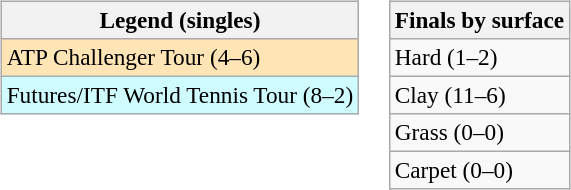<table>
<tr valign=top>
<td><br><table class=wikitable style=font-size:97%>
<tr>
<th>Legend (singles)</th>
</tr>
<tr bgcolor=moccasin>
<td>ATP Challenger Tour (4–6)</td>
</tr>
<tr bgcolor=#cffcff>
<td>Futures/ITF World Tennis Tour (8–2)</td>
</tr>
</table>
</td>
<td><br><table class=wikitable style=font-size:97%>
<tr>
<th>Finals by surface</th>
</tr>
<tr>
<td>Hard (1–2)</td>
</tr>
<tr>
<td>Clay (11–6)</td>
</tr>
<tr>
<td>Grass (0–0)</td>
</tr>
<tr>
<td>Carpet (0–0)</td>
</tr>
</table>
</td>
</tr>
</table>
